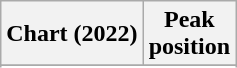<table class="wikitable sortable plainrowheaders" style="text-align:center">
<tr>
<th scope="col">Chart (2022)</th>
<th scope="col">Peak<br>position</th>
</tr>
<tr>
</tr>
<tr>
</tr>
<tr>
</tr>
</table>
